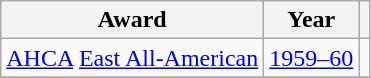<table class="wikitable">
<tr>
<th>Award</th>
<th>Year</th>
<th></th>
</tr>
<tr>
<td><a href='#'>AHCA</a> <a href='#'>East All-American</a></td>
<td><a href='#'>1959–60</a></td>
<td></td>
</tr>
<tr>
</tr>
</table>
